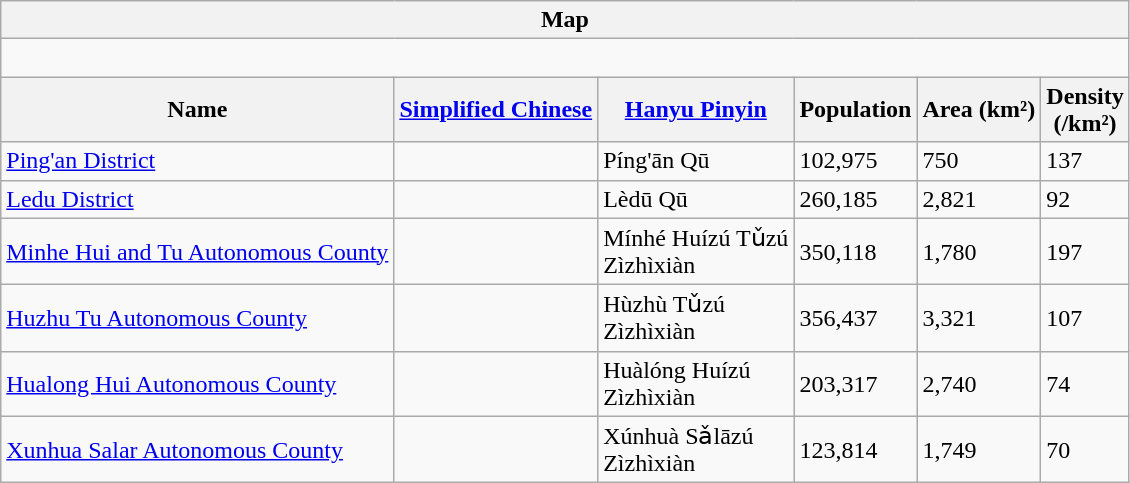<table class="wikitable"  style="font-size:100%;" align=center>
<tr>
<th colspan=6>Map</th>
</tr>
<tr>
<td colspan=6><div><br> 







</div></td>
</tr>
<tr>
<th>Name</th>
<th><a href='#'>Simplified Chinese</a></th>
<th><a href='#'>Hanyu Pinyin</a></th>
<th>Population<br></th>
<th>Area (km²)</th>
<th>Density<br>(/km²)</th>
</tr>
<tr --------->
<td><a href='#'>Ping'an District</a></td>
<td></td>
<td>Píng'ān Qū</td>
<td>102,975</td>
<td>750</td>
<td>137</td>
</tr>
<tr --------->
<td><a href='#'>Ledu District</a></td>
<td></td>
<td>Lèdū Qū</td>
<td>260,185</td>
<td>2,821</td>
<td>92</td>
</tr>
<tr --------->
<td><a href='#'>Minhe Hui and Tu Autonomous County</a></td>
<td></td>
<td>Mínhé Huízú Tǔzú<br>Zìzhìxiàn</td>
<td>350,118</td>
<td>1,780</td>
<td>197</td>
</tr>
<tr --------->
<td><a href='#'>Huzhu Tu Autonomous County</a></td>
<td></td>
<td>Hùzhù Tǔzú<br>Zìzhìxiàn</td>
<td>356,437</td>
<td>3,321</td>
<td>107</td>
</tr>
<tr --------->
<td><a href='#'>Hualong Hui Autonomous County</a></td>
<td></td>
<td>Huàlóng Huízú<br>Zìzhìxiàn</td>
<td>203,317</td>
<td>2,740</td>
<td>74</td>
</tr>
<tr --------->
<td><a href='#'>Xunhua Salar Autonomous County</a></td>
<td></td>
<td>Xúnhuà Sǎlāzú<br>Zìzhìxiàn</td>
<td>123,814</td>
<td>1,749</td>
<td>70</td>
</tr>
</table>
